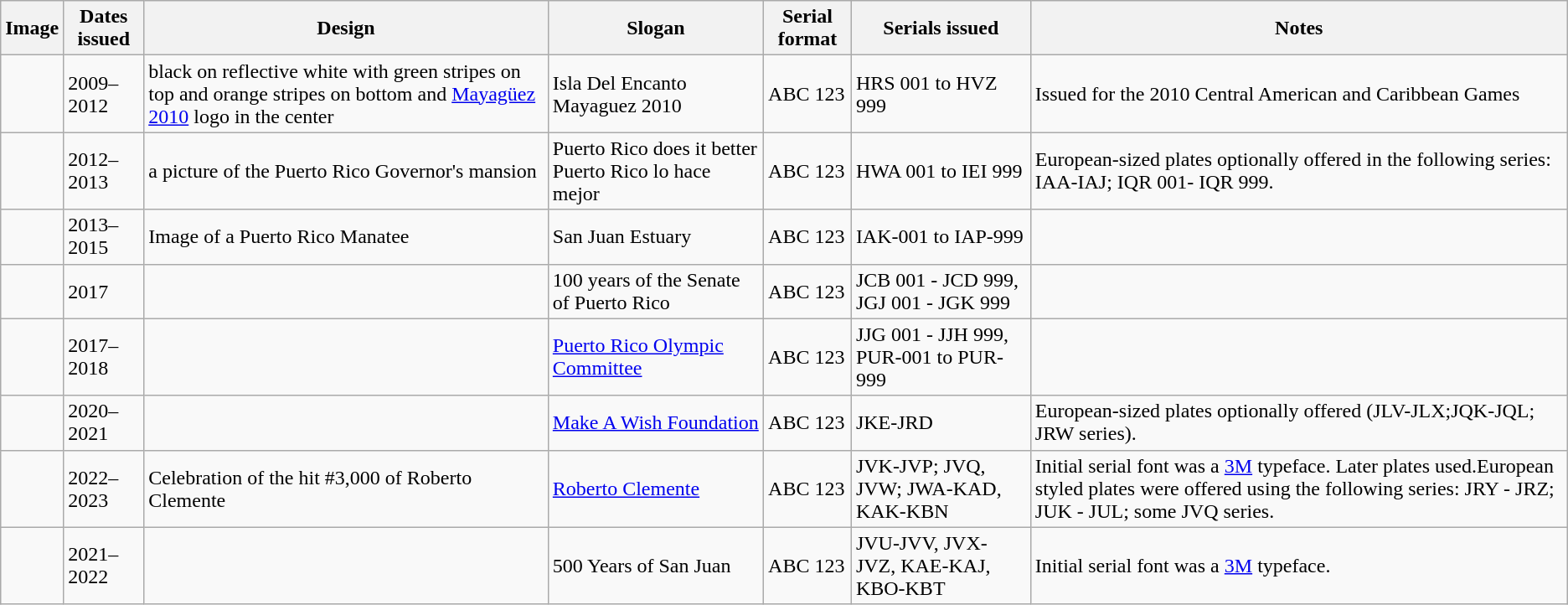<table class="wikitable">
<tr>
<th>Image</th>
<th>Dates issued</th>
<th>Design</th>
<th>Slogan</th>
<th>Serial format</th>
<th>Serials issued</th>
<th>Notes</th>
</tr>
<tr>
<td></td>
<td>2009–2012</td>
<td>black on reflective white with green stripes on top and orange stripes on bottom and <a href='#'>Mayagüez 2010</a> logo in the center</td>
<td>Isla Del Encanto Mayaguez 2010</td>
<td>ABC 123</td>
<td>HRS 001 to HVZ 999</td>
<td>Issued for the 2010 Central American and Caribbean Games</td>
</tr>
<tr>
<td></td>
<td>2012–2013</td>
<td>a picture of the Puerto Rico Governor's mansion</td>
<td>Puerto Rico does it better  Puerto Rico lo hace mejor</td>
<td>ABC 123</td>
<td>HWA 001 to IEI 999</td>
<td>European-sized plates optionally offered in the following series: IAA-IAJ; IQR 001- IQR 999.</td>
</tr>
<tr>
<td></td>
<td>2013–2015</td>
<td>Image of a Puerto Rico Manatee</td>
<td>San Juan Estuary</td>
<td>ABC 123</td>
<td>IAK-001 to IAP-999</td>
<td></td>
</tr>
<tr>
<td></td>
<td>2017</td>
<td></td>
<td>100 years of the Senate of Puerto Rico</td>
<td>ABC 123</td>
<td>JCB 001 - JCD 999, JGJ 001 - JGK 999</td>
<td></td>
</tr>
<tr>
<td></td>
<td>2017–2018</td>
<td></td>
<td><a href='#'>Puerto Rico Olympic Committee</a></td>
<td>ABC 123</td>
<td>JJG 001 - JJH 999, PUR-001 to PUR-999</td>
<td></td>
</tr>
<tr>
<td></td>
<td>2020–2021</td>
<td></td>
<td><a href='#'>Make A Wish Foundation</a></td>
<td>ABC 123</td>
<td>JKE-JRD</td>
<td>European-sized plates optionally offered (JLV-JLX;JQK-JQL; JRW series).</td>
</tr>
<tr>
<td></td>
<td>2022–2023</td>
<td>Celebration of the hit #3,000 of Roberto Clemente</td>
<td><a href='#'>Roberto Clemente</a></td>
<td>ABC 123</td>
<td>JVK-JVP; JVQ, JVW; JWA-KAD, KAK-KBN</td>
<td>Initial serial font was a <a href='#'>3M</a> typeface. Later plates used.European styled plates were offered using the following series: JRY - JRZ; JUK - JUL; some JVQ series.</td>
</tr>
<tr>
<td></td>
<td>2021–2022</td>
<td></td>
<td>500 Years of San Juan</td>
<td>ABC 123</td>
<td>JVU-JVV, JVX-JVZ, KAE-KAJ, KBO-KBT</td>
<td>Initial serial font was a <a href='#'>3M</a> typeface.</td>
</tr>
</table>
